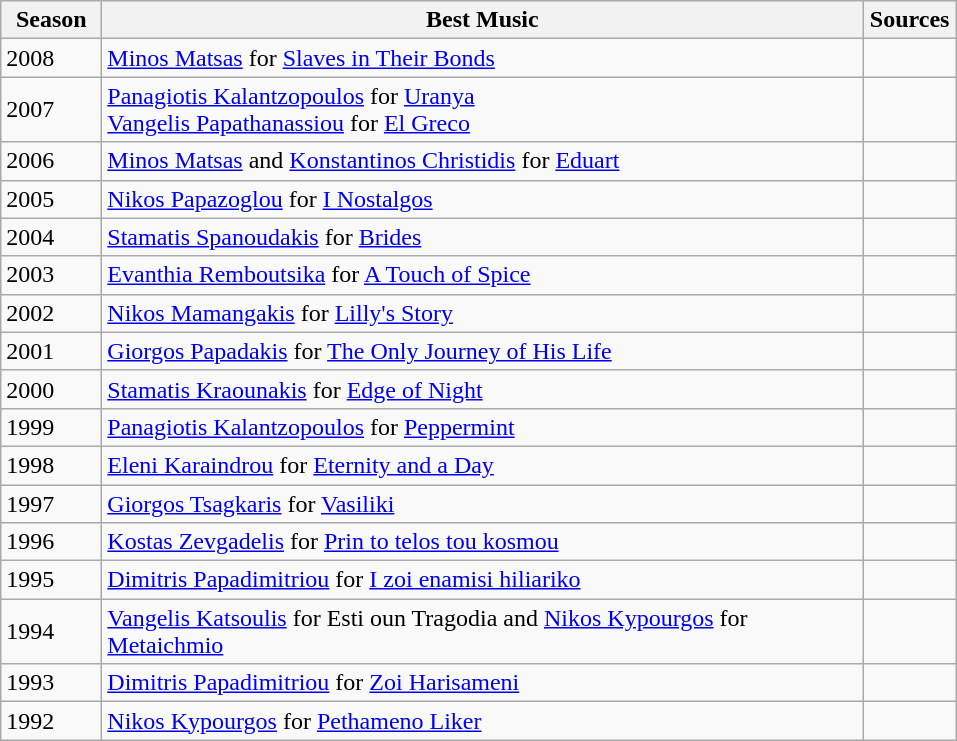<table class="wikitable" style="margin-right: 0;">
<tr text-align:center;">
<th style="width:60px;">Season</th>
<th style="width:500px;">Best Music</th>
<th style="width:55px;">Sources</th>
</tr>
<tr>
<td>2008</td>
<td><a href='#'>Minos Matsas</a> for <a href='#'>Slaves in Their Bonds</a></td>
<td></td>
</tr>
<tr>
<td>2007</td>
<td><a href='#'>Panagiotis Kalantzopoulos</a> for <a href='#'>Uranya</a><br><a href='#'>Vangelis Papathanassiou</a> for <a href='#'>El Greco</a></td>
<td></td>
</tr>
<tr>
<td>2006</td>
<td><a href='#'>Minos Matsas</a> and <a href='#'>Konstantinos Christidis</a> for <a href='#'>Eduart</a></td>
<td></td>
</tr>
<tr>
<td>2005</td>
<td><a href='#'>Nikos Papazoglou</a> for <a href='#'>I Nostalgos</a></td>
<td></td>
</tr>
<tr>
<td>2004</td>
<td><a href='#'>Stamatis Spanoudakis</a> for <a href='#'>Brides</a></td>
<td></td>
</tr>
<tr>
<td>2003</td>
<td><a href='#'>Evanthia Remboutsika</a> for <a href='#'>A Touch of Spice</a></td>
<td></td>
</tr>
<tr>
<td>2002</td>
<td><a href='#'>Nikos Mamangakis</a> for <a href='#'>Lilly's Story</a></td>
<td></td>
</tr>
<tr>
<td>2001</td>
<td><a href='#'>Giorgos Papadakis</a> for <a href='#'>The Only Journey of His Life</a></td>
<td></td>
</tr>
<tr>
<td>2000</td>
<td><a href='#'>Stamatis Kraounakis</a> for <a href='#'>Edge of Night</a></td>
<td></td>
</tr>
<tr>
<td>1999</td>
<td><a href='#'>Panagiotis Kalantzopoulos</a> for <a href='#'>Peppermint</a></td>
<td></td>
</tr>
<tr>
<td>1998</td>
<td><a href='#'>Eleni Karaindrou</a> for <a href='#'>Eternity and a Day</a></td>
<td></td>
</tr>
<tr>
<td>1997</td>
<td><a href='#'>Giorgos Tsagkaris</a> for <a href='#'>Vasiliki</a></td>
<td></td>
</tr>
<tr>
<td>1996</td>
<td><a href='#'>Kostas Zevgadelis</a> for <a href='#'>Prin to telos tou kosmou</a></td>
<td></td>
</tr>
<tr>
<td>1995</td>
<td><a href='#'>Dimitris Papadimitriou</a> for <a href='#'>I zoi enamisi hiliariko</a></td>
<td></td>
</tr>
<tr>
<td>1994</td>
<td><a href='#'>Vangelis Katsoulis</a> for Esti oun Tragodia and <a href='#'>Nikos Kypourgos</a> for <a href='#'>Metaichmio</a></td>
<td></td>
</tr>
<tr>
<td>1993</td>
<td><a href='#'>Dimitris Papadimitriou</a> for <a href='#'>Zoi Harisameni</a></td>
<td></td>
</tr>
<tr>
<td>1992</td>
<td><a href='#'>Nikos Kypourgos</a> for <a href='#'>Pethameno Liker</a></td>
<td></td>
</tr>
</table>
